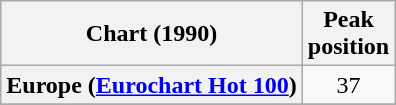<table class="wikitable plainrowheaders" style="text-align:center">
<tr>
<th>Chart (1990)</th>
<th>Peak<br>position</th>
</tr>
<tr>
<th scope="row">Europe (<a href='#'>Eurochart Hot 100</a>)</th>
<td align="center">37</td>
</tr>
<tr>
</tr>
<tr>
</tr>
</table>
